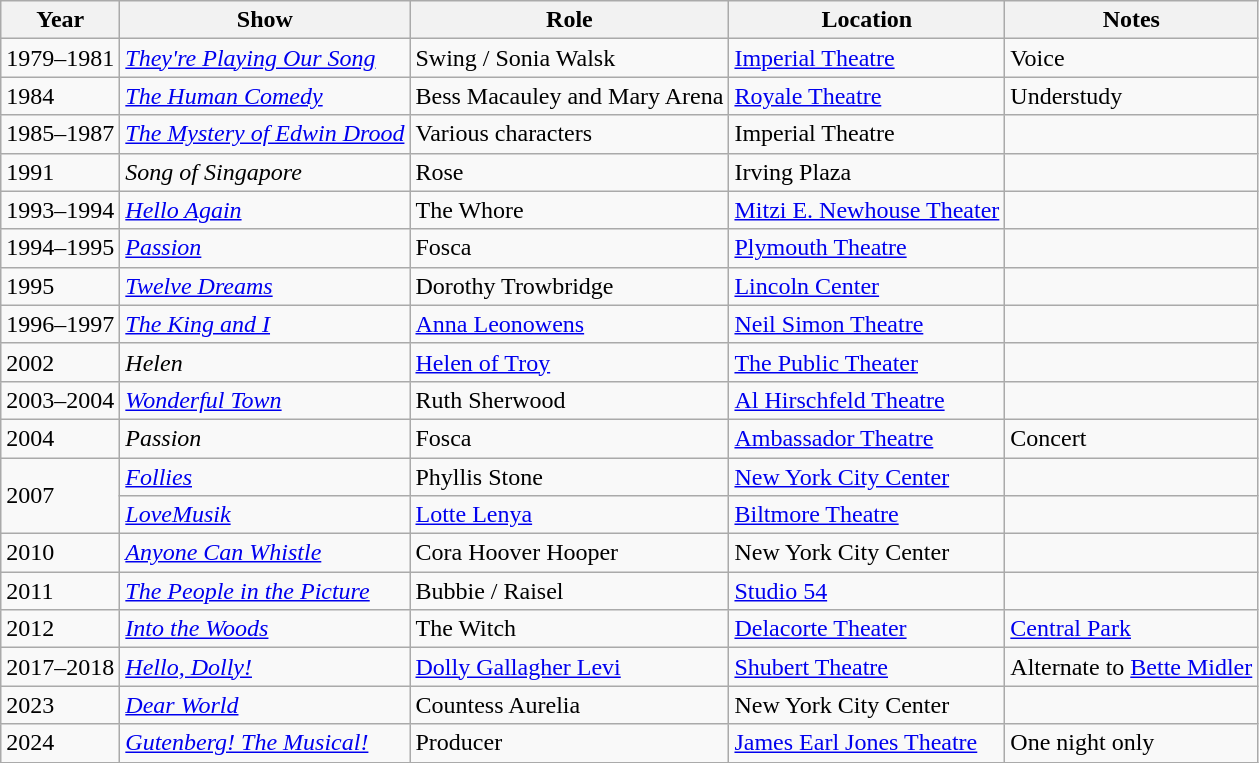<table class="wikitable">
<tr align="center">
<th>Year</th>
<th>Show</th>
<th>Role</th>
<th>Location</th>
<th>Notes</th>
</tr>
<tr>
<td>1979–1981</td>
<td><em><a href='#'>They're Playing Our Song</a></em></td>
<td>Swing / Sonia Walsk</td>
<td><a href='#'>Imperial Theatre</a></td>
<td>Voice</td>
</tr>
<tr>
<td>1984</td>
<td><em><a href='#'>The Human Comedy</a></em></td>
<td>Bess Macauley and Mary Arena</td>
<td><a href='#'>Royale Theatre</a></td>
<td>Understudy</td>
</tr>
<tr>
<td>1985–1987</td>
<td><em><a href='#'>The Mystery of Edwin Drood</a></em></td>
<td>Various characters</td>
<td>Imperial Theatre</td>
<td></td>
</tr>
<tr>
<td>1991</td>
<td><em>Song of Singapore</em></td>
<td>Rose</td>
<td>Irving Plaza</td>
<td></td>
</tr>
<tr>
<td>1993–1994</td>
<td><em><a href='#'>Hello Again</a></em></td>
<td>The Whore</td>
<td><a href='#'>Mitzi E. Newhouse Theater</a></td>
<td></td>
</tr>
<tr>
<td>1994–1995</td>
<td><em><a href='#'>Passion</a></em></td>
<td>Fosca</td>
<td><a href='#'>Plymouth Theatre</a></td>
<td></td>
</tr>
<tr>
<td>1995</td>
<td><em><a href='#'>Twelve Dreams</a></em></td>
<td>Dorothy Trowbridge</td>
<td><a href='#'>Lincoln Center</a></td>
<td></td>
</tr>
<tr>
<td>1996–1997</td>
<td><em><a href='#'>The King and I</a></em></td>
<td><a href='#'>Anna Leonowens</a></td>
<td><a href='#'>Neil Simon Theatre</a></td>
<td></td>
</tr>
<tr>
<td>2002</td>
<td><em>Helen</em></td>
<td><a href='#'>Helen of Troy</a></td>
<td><a href='#'>The Public Theater</a></td>
<td></td>
</tr>
<tr>
<td>2003–2004</td>
<td><em><a href='#'>Wonderful Town</a></em></td>
<td>Ruth Sherwood</td>
<td><a href='#'>Al Hirschfeld Theatre</a></td>
<td></td>
</tr>
<tr>
<td>2004</td>
<td><em>Passion</em></td>
<td>Fosca</td>
<td><a href='#'>Ambassador Theatre</a></td>
<td>Concert</td>
</tr>
<tr>
<td rowspan="2">2007</td>
<td><em><a href='#'>Follies</a></em></td>
<td>Phyllis Stone</td>
<td><a href='#'>New York City Center</a></td>
<td></td>
</tr>
<tr>
<td><em><a href='#'>LoveMusik</a></em></td>
<td><a href='#'>Lotte Lenya</a></td>
<td><a href='#'>Biltmore Theatre</a></td>
<td></td>
</tr>
<tr>
<td>2010</td>
<td><em><a href='#'>Anyone Can Whistle</a></em></td>
<td>Cora Hoover Hooper</td>
<td>New York City Center</td>
<td></td>
</tr>
<tr>
<td>2011</td>
<td><em><a href='#'>The People in the Picture</a></em></td>
<td>Bubbie / Raisel</td>
<td><a href='#'>Studio 54</a></td>
<td></td>
</tr>
<tr>
<td>2012</td>
<td><em><a href='#'>Into the Woods</a></em></td>
<td>The Witch</td>
<td><a href='#'>Delacorte Theater</a></td>
<td><a href='#'>Central Park</a></td>
</tr>
<tr>
<td>2017–2018</td>
<td><em><a href='#'>Hello, Dolly!</a></em></td>
<td><a href='#'>Dolly Gallagher Levi</a></td>
<td><a href='#'>Shubert Theatre</a></td>
<td>Alternate to <a href='#'>Bette Midler</a></td>
</tr>
<tr>
<td>2023</td>
<td><em><a href='#'>Dear World</a></em></td>
<td>Countess Aurelia</td>
<td>New York City Center</td>
<td></td>
</tr>
<tr>
<td>2024</td>
<td><em><a href='#'>Gutenberg! The Musical!</a></em></td>
<td>Producer</td>
<td><a href='#'>James Earl Jones Theatre</a></td>
<td>One night only</td>
</tr>
</table>
